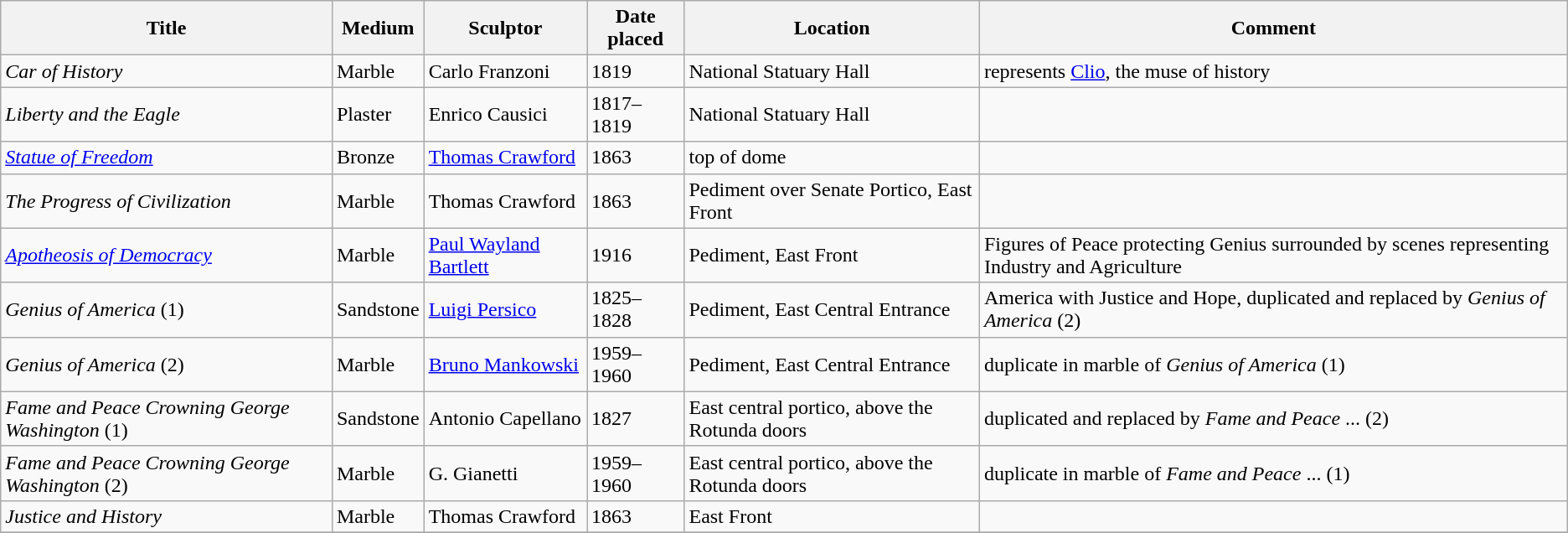<table class="wikitable sortable">
<tr>
<th>Title</th>
<th>Medium</th>
<th>Sculptor</th>
<th>Date placed</th>
<th>Location</th>
<th>Comment</th>
</tr>
<tr>
<td><em>Car of History</em></td>
<td>Marble</td>
<td>Carlo Franzoni</td>
<td>1819</td>
<td>National Statuary Hall</td>
<td>represents <a href='#'>Clio</a>, the muse of history</td>
</tr>
<tr>
<td><em>Liberty and the Eagle</em></td>
<td>Plaster</td>
<td>Enrico Causici</td>
<td>1817–1819</td>
<td>National Statuary Hall</td>
<td></td>
</tr>
<tr>
<td><em><a href='#'>Statue of Freedom</a></em></td>
<td>Bronze</td>
<td><a href='#'>Thomas Crawford</a></td>
<td>1863</td>
<td>top of dome</td>
<td></td>
</tr>
<tr>
<td><em>The Progress of Civilization</em></td>
<td>Marble</td>
<td>Thomas Crawford</td>
<td>1863</td>
<td>Pediment over Senate Portico, East Front</td>
<td></td>
</tr>
<tr>
<td><em><a href='#'>Apotheosis of Democracy</a></em></td>
<td>Marble</td>
<td><a href='#'>Paul Wayland Bartlett</a></td>
<td>1916</td>
<td>Pediment, East Front</td>
<td>Figures of Peace protecting Genius surrounded by scenes representing Industry and Agriculture</td>
</tr>
<tr>
<td><em>Genius of America</em> (1)</td>
<td>Sandstone</td>
<td><a href='#'>Luigi Persico</a></td>
<td>1825–1828</td>
<td>Pediment, East Central Entrance</td>
<td>America with Justice and Hope, duplicated and replaced by <em>Genius of America</em> (2)</td>
</tr>
<tr>
<td><em>Genius of America</em> (2)</td>
<td>Marble</td>
<td><a href='#'>Bruno Mankowski</a></td>
<td>1959–1960</td>
<td>Pediment, East Central Entrance</td>
<td>duplicate in marble of <em>Genius of America</em> (1)</td>
</tr>
<tr>
<td><em>Fame and Peace Crowning George Washington</em> (1)</td>
<td>Sandstone</td>
<td>Antonio Capellano</td>
<td>1827</td>
<td>East central portico, above the Rotunda doors</td>
<td>duplicated and replaced by <em>Fame and Peace</em> ... (2)</td>
</tr>
<tr>
<td><em>Fame and Peace Crowning George Washington</em> (2)</td>
<td>Marble</td>
<td>G. Gianetti</td>
<td>1959–1960</td>
<td>East central portico, above the Rotunda doors</td>
<td>duplicate in marble of <em>Fame and Peace</em> ... (1)</td>
</tr>
<tr>
<td><em>Justice and History</em></td>
<td>Marble</td>
<td>Thomas Crawford</td>
<td>1863</td>
<td>East Front</td>
<td></td>
</tr>
<tr>
</tr>
</table>
